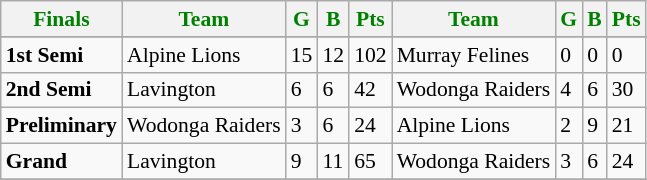<table style="font-size: 90%; text-align: left;" class="wikitable">
<tr>
<th style="color:green">Finals</th>
<th style="color:green">Team</th>
<th style="color:green">G</th>
<th style="color:green">B</th>
<th style="color:green">Pts</th>
<th style="color:green">Team</th>
<th style="color:green">G</th>
<th style="color:green">B</th>
<th style="color:green">Pts</th>
</tr>
<tr>
</tr>
<tr>
</tr>
<tr>
<td><strong>1st Semi</strong></td>
<td>Alpine Lions</td>
<td>15</td>
<td>12</td>
<td>102</td>
<td>Murray Felines</td>
<td>0</td>
<td>0</td>
<td>0</td>
</tr>
<tr>
<td><strong>2nd Semi</strong></td>
<td>Lavington</td>
<td>6</td>
<td>6</td>
<td>42</td>
<td>Wodonga Raiders</td>
<td>4</td>
<td>6</td>
<td>30</td>
</tr>
<tr>
<td><strong>Preliminary</strong></td>
<td>Wodonga Raiders</td>
<td>3</td>
<td>6</td>
<td>24</td>
<td>Alpine Lions</td>
<td>2</td>
<td>9</td>
<td>21</td>
</tr>
<tr>
<td><strong>Grand</strong></td>
<td>Lavington</td>
<td>9</td>
<td>11</td>
<td>65</td>
<td>Wodonga Raiders</td>
<td>3</td>
<td>6</td>
<td>24</td>
</tr>
<tr>
</tr>
</table>
